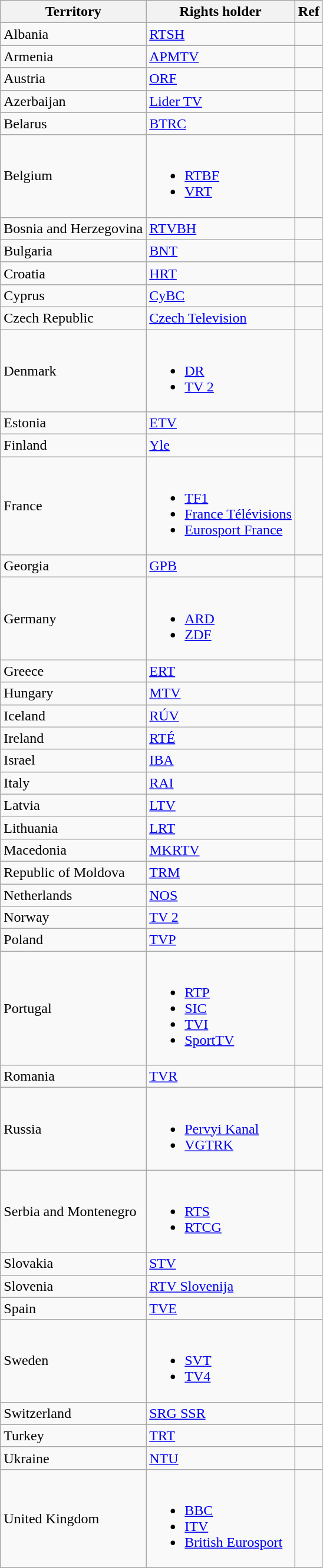<table class="wikitable">
<tr>
<th>Territory</th>
<th>Rights holder</th>
<th>Ref</th>
</tr>
<tr>
<td>Albania</td>
<td><a href='#'>RTSH</a></td>
<td></td>
</tr>
<tr>
<td>Armenia</td>
<td><a href='#'>APMTV</a></td>
<td></td>
</tr>
<tr>
<td>Austria</td>
<td><a href='#'>ORF</a></td>
<td></td>
</tr>
<tr>
<td>Azerbaijan</td>
<td><a href='#'>Lider TV</a></td>
<td></td>
</tr>
<tr>
<td>Belarus</td>
<td><a href='#'>BTRC</a></td>
<td></td>
</tr>
<tr>
<td>Belgium</td>
<td><br><ul><li><a href='#'>RTBF</a></li><li><a href='#'>VRT</a></li></ul></td>
<td></td>
</tr>
<tr>
<td>Bosnia and Herzegovina</td>
<td><a href='#'>RTVBH</a></td>
<td></td>
</tr>
<tr>
<td>Bulgaria</td>
<td><a href='#'>BNT</a></td>
<td></td>
</tr>
<tr>
<td>Croatia</td>
<td><a href='#'>HRT</a></td>
<td></td>
</tr>
<tr>
<td>Cyprus</td>
<td><a href='#'>CyBC</a></td>
<td></td>
</tr>
<tr>
<td>Czech Republic</td>
<td><a href='#'>Czech Television</a></td>
<td></td>
</tr>
<tr>
<td>Denmark</td>
<td><br><ul><li><a href='#'>DR</a></li><li><a href='#'>TV 2</a></li></ul></td>
<td></td>
</tr>
<tr>
<td>Estonia</td>
<td><a href='#'>ETV</a></td>
<td></td>
</tr>
<tr>
<td>Finland</td>
<td><a href='#'>Yle</a></td>
<td></td>
</tr>
<tr>
<td>France</td>
<td><br><ul><li><a href='#'>TF1</a></li><li><a href='#'>France Télévisions</a></li><li><a href='#'>Eurosport France</a></li></ul></td>
<td></td>
</tr>
<tr>
<td>Georgia</td>
<td><a href='#'>GPB</a></td>
<td></td>
</tr>
<tr>
<td>Germany</td>
<td><br><ul><li><a href='#'>ARD</a></li><li><a href='#'>ZDF</a></li></ul></td>
<td></td>
</tr>
<tr>
<td>Greece</td>
<td><a href='#'>ERT</a></td>
<td></td>
</tr>
<tr>
<td>Hungary</td>
<td><a href='#'>MTV</a></td>
<td></td>
</tr>
<tr>
<td>Iceland</td>
<td><a href='#'>RÚV</a></td>
<td></td>
</tr>
<tr>
<td>Ireland</td>
<td><a href='#'>RTÉ</a></td>
<td></td>
</tr>
<tr>
<td>Israel</td>
<td><a href='#'>IBA</a></td>
<td></td>
</tr>
<tr>
<td>Italy</td>
<td><a href='#'>RAI</a></td>
<td></td>
</tr>
<tr>
<td>Latvia</td>
<td><a href='#'>LTV</a></td>
<td></td>
</tr>
<tr>
<td>Lithuania</td>
<td><a href='#'>LRT</a></td>
<td></td>
</tr>
<tr>
<td>Macedonia</td>
<td><a href='#'>MKRTV</a></td>
<td></td>
</tr>
<tr>
<td>Republic of Moldova</td>
<td><a href='#'>TRM</a></td>
<td></td>
</tr>
<tr>
<td>Netherlands</td>
<td><a href='#'>NOS</a></td>
<td></td>
</tr>
<tr>
<td>Norway</td>
<td><a href='#'>TV 2</a></td>
<td></td>
</tr>
<tr>
<td>Poland</td>
<td><a href='#'>TVP</a></td>
<td></td>
</tr>
<tr>
<td>Portugal</td>
<td><br><ul><li><a href='#'>RTP</a></li><li><a href='#'>SIC</a></li><li><a href='#'>TVI</a></li><li><a href='#'>SportTV</a></li></ul></td>
<td></td>
</tr>
<tr>
<td>Romania</td>
<td><a href='#'>TVR</a></td>
<td></td>
</tr>
<tr>
<td>Russia</td>
<td><br><ul><li><a href='#'>Pervyi Kanal</a></li><li><a href='#'>VGTRK</a></li></ul></td>
<td></td>
</tr>
<tr>
<td>Serbia and Montenegro</td>
<td><br><ul><li><a href='#'>RTS</a></li><li><a href='#'>RTCG</a></li></ul></td>
<td></td>
</tr>
<tr>
<td>Slovakia</td>
<td><a href='#'>STV</a></td>
<td></td>
</tr>
<tr>
<td>Slovenia</td>
<td><a href='#'>RTV Slovenija</a></td>
<td></td>
</tr>
<tr>
<td>Spain</td>
<td><a href='#'>TVE</a></td>
<td></td>
</tr>
<tr>
<td>Sweden</td>
<td><br><ul><li><a href='#'>SVT</a></li><li><a href='#'>TV4</a></li></ul></td>
<td></td>
</tr>
<tr>
<td>Switzerland</td>
<td><a href='#'>SRG SSR</a></td>
<td></td>
</tr>
<tr>
<td>Turkey</td>
<td><a href='#'>TRT</a></td>
<td></td>
</tr>
<tr>
<td>Ukraine</td>
<td><a href='#'>NTU</a></td>
<td></td>
</tr>
<tr>
<td>United Kingdom</td>
<td><br><ul><li><a href='#'>BBC</a></li><li><a href='#'>ITV</a></li><li><a href='#'>British Eurosport</a></li></ul></td>
<td></td>
</tr>
</table>
